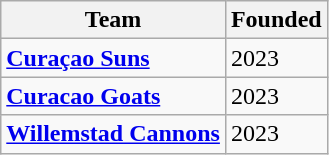<table class="wikitable">
<tr>
<th>Team</th>
<th>Founded</th>
</tr>
<tr>
<td><strong><a href='#'>Curaçao Suns</a></strong></td>
<td>2023</td>
</tr>
<tr>
<td><strong><a href='#'>Curacao Goats</a></strong></td>
<td>2023</td>
</tr>
<tr>
<td><strong><a href='#'>Willemstad Cannons</a></strong></td>
<td>2023</td>
</tr>
</table>
